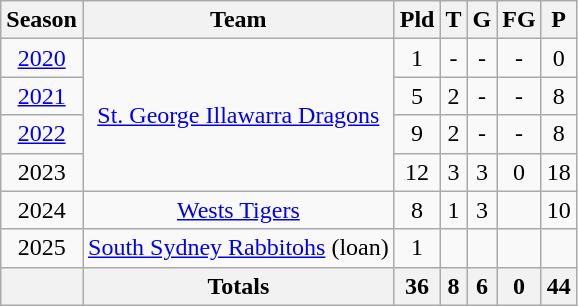<table class="wikitable" style="border-collapse:collapse;text-align:center">
<tr>
<th>Season</th>
<th>Team</th>
<th>Pld</th>
<th>T</th>
<th>G</th>
<th>FG</th>
<th>P</th>
</tr>
<tr>
<td><a href='#'>2020</a></td>
<td rowspan="4"> <a href='#'>St. George Illawarra Dragons</a></td>
<td>1</td>
<td>-</td>
<td>-</td>
<td>-</td>
<td>0</td>
</tr>
<tr>
<td><a href='#'>2021</a></td>
<td>5</td>
<td>2</td>
<td>-</td>
<td>-</td>
<td>8</td>
</tr>
<tr>
<td><a href='#'>2022</a></td>
<td>9</td>
<td>2</td>
<td>-</td>
<td>-</td>
<td>8</td>
</tr>
<tr>
<td>2023</td>
<td>12</td>
<td>3</td>
<td>3</td>
<td>0</td>
<td>18</td>
</tr>
<tr>
<td>2024</td>
<td> <a href='#'>Wests Tigers</a></td>
<td>8</td>
<td>1</td>
<td>3</td>
<td></td>
<td>10</td>
</tr>
<tr>
<td>2025</td>
<td> <a href='#'>South Sydney Rabbitohs</a> (loan)</td>
<td>1</td>
<td></td>
<td></td>
<td></td>
<td></td>
</tr>
<tr>
<th></th>
<th>Totals</th>
<th>36</th>
<th>8</th>
<th>6</th>
<th>0</th>
<th>44</th>
</tr>
</table>
